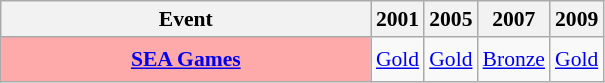<table class="wikitable" style="font-size: 90%; text-align:center">
<tr>
<th width=180>Event</th>
<th>2001</th>
<th>2005</th>
<th>2007</th>
<th>2009</th>
</tr>
<tr style="height: 30px;">
<td bgcolor=FFAAAA style="width: 240px;align=left"><strong><a href='#'>SEA Games</a></strong></td>
<td> <a href='#'>Gold</a></td>
<td> <a href='#'>Gold</a></td>
<td> <a href='#'>Bronze</a></td>
<td> <a href='#'>Gold</a></td>
</tr>
</table>
